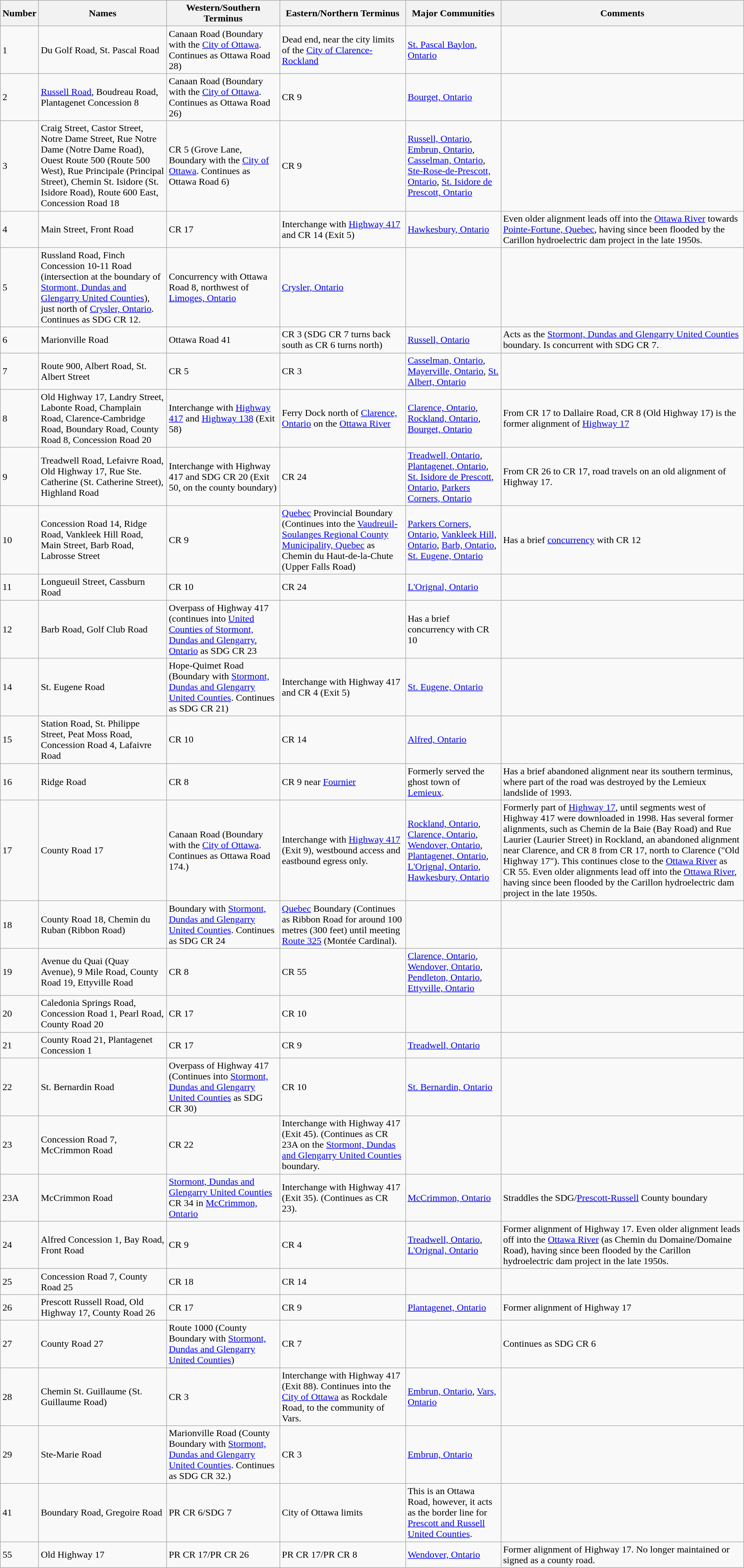<table class="wikitable">
<tr>
<th>Number</th>
<th>Names</th>
<th>Western/Southern Terminus</th>
<th>Eastern/Northern Terminus</th>
<th>Major Communities</th>
<th>Comments</th>
</tr>
<tr>
<td>1</td>
<td>Du Golf Road, St. Pascal Road</td>
<td>Canaan Road (Boundary with the <a href='#'>City of Ottawa</a>. Continues as Ottawa Road 28)</td>
<td>Dead end, near the city limits of the <a href='#'>City of Clarence-Rockland</a></td>
<td><a href='#'>St. Pascal Baylon, Ontario</a></td>
<td></td>
</tr>
<tr>
<td>2</td>
<td><a href='#'>Russell Road</a>, Boudreau Road, Plantagenet Concession 8</td>
<td>Canaan Road (Boundary with the <a href='#'>City of Ottawa</a>. Continues as Ottawa Road 26)</td>
<td>CR 9</td>
<td><a href='#'>Bourget, Ontario</a></td>
<td></td>
</tr>
<tr>
<td>3</td>
<td>Craig Street, Castor Street, Notre Dame Street, Rue Notre Dame (Notre Dame Road), Ouest Route 500 (Route 500 West), Rue Principale (Principal Street), Chemin St. Isidore (St. Isidore Road), Route 600 East, Concession Road 18</td>
<td>CR 5 (Grove Lane, Boundary with the <a href='#'>City of Ottawa</a>. Continues as Ottawa Road 6)</td>
<td>CR 9</td>
<td><a href='#'>Russell, Ontario</a>, <a href='#'>Embrun, Ontario</a>, <a href='#'>Casselman, Ontario</a>, <a href='#'>Ste-Rose-de-Prescott, Ontario</a>, <a href='#'>St. Isidore de Prescott, Ontario</a></td>
<td></td>
</tr>
<tr>
<td>4</td>
<td>Main Street, Front Road</td>
<td>CR 17</td>
<td>Interchange with <a href='#'>Highway 417</a> and CR 14 (Exit 5)</td>
<td><a href='#'>Hawkesbury, Ontario</a></td>
<td>Even older alignment leads off into the <a href='#'>Ottawa River</a> towards <a href='#'>Pointe-Fortune, Quebec</a>, having since been flooded by the Carillon hydroelectric dam project in the late 1950s.</td>
</tr>
<tr>
<td>5</td>
<td>Russland Road, Finch Concession 10-11 Road (intersection at the boundary of <a href='#'>Stormont, Dundas and Glengarry United Counties</a>), just north of <a href='#'>Crysler, Ontario</a>. Continues as SDG CR 12.</td>
<td>Concurrency with Ottawa Road 8, northwest of <a href='#'>Limoges, Ontario</a></td>
<td><a href='#'>Crysler, Ontario</a></td>
<td></td>
</tr>
<tr>
<td>6</td>
<td>Marionville Road</td>
<td>Ottawa Road 41</td>
<td>CR 3 (SDG CR 7 turns back south as CR 6 turns north)</td>
<td><a href='#'>Russell, Ontario</a></td>
<td>Acts as the <a href='#'>Stormont, Dundas and Glengarry United Counties</a> boundary. Is concurrent with SDG CR 7.</td>
</tr>
<tr>
<td>7</td>
<td>Route 900, Albert Road, St. Albert Street</td>
<td>CR 5</td>
<td>CR 3</td>
<td><a href='#'>Casselman, Ontario</a>, <a href='#'>Mayerville, Ontario</a>, <a href='#'>St. Albert, Ontario</a></td>
<td></td>
</tr>
<tr>
<td>8</td>
<td>Old Highway 17, Landry Street, Labonte Road, Champlain Road, Clarence-Cambridge Road, Boundary Road, County Road 8, Concession Road 20</td>
<td>Interchange with <a href='#'>Highway 417</a> and <a href='#'>Highway 138</a> (Exit 58)</td>
<td>Ferry Dock north of <a href='#'>Clarence, Ontario</a> on the <a href='#'>Ottawa River</a></td>
<td><a href='#'>Clarence, Ontario</a>, <a href='#'>Rockland, Ontario</a>, <a href='#'>Bourget, Ontario</a></td>
<td>From CR 17 to Dallaire Road, CR 8 (Old Highway 17) is the former alignment of <a href='#'>Highway 17</a></td>
</tr>
<tr>
<td>9</td>
<td>Treadwell Road, Lefaivre Road, Old Highway 17, Rue Ste. Catherine (St. Catherine Street), Highland Road</td>
<td>Interchange with Highway 417 and SDG CR 20 (Exit 50, on the county boundary)</td>
<td>CR 24</td>
<td><a href='#'>Treadwell, Ontario</a>, <a href='#'>Plantagenet, Ontario</a>, <a href='#'>St. Isidore de Prescott, Ontario</a>, <a href='#'>Parkers Corners, Ontario</a></td>
<td>From CR 26 to CR 17, road travels on an old alignment of Highway 17.</td>
</tr>
<tr>
<td>10</td>
<td>Concession Road 14, Ridge Road, Vankleek Hill Road, Main Street, Barb Road, Labrosse Street</td>
<td>CR 9</td>
<td><a href='#'>Quebec</a> Provincial Boundary (Continues into the <a href='#'>Vaudreuil-Soulanges Regional County Municipality, Quebec</a> as Chemin du Haut-de-la-Chute (Upper Falls Road)</td>
<td><a href='#'>Parkers Corners, Ontario</a>, <a href='#'>Vankleek Hill, Ontario</a>, <a href='#'>Barb, Ontario</a>, <a href='#'>St. Eugene, Ontario</a></td>
<td>Has a brief <a href='#'>concurrency</a> with CR 12</td>
</tr>
<tr>
<td>11</td>
<td>Longueuil Street, Cassburn Road</td>
<td>CR 10</td>
<td>CR 24</td>
<td><a href='#'>L'Orignal, Ontario</a></td>
<td></td>
</tr>
<tr>
<td>12</td>
<td>Barb Road, Golf Club Road</td>
<td>Overpass of Highway 417 (continues into <a href='#'>United Counties of Stormont, Dundas and Glengarry</a>, <a href='#'>Ontario</a> as SDG CR 23</td>
<td></td>
<td>Has a brief concurrency with CR 10</td>
</tr>
<tr>
<td>14</td>
<td>St. Eugene Road</td>
<td>Hope-Quimet Road (Boundary with <a href='#'>Stormont, Dundas and Glengarry United Counties</a>. Continues as SDG CR 21)</td>
<td>Interchange with Highway 417 and CR 4 (Exit 5)</td>
<td><a href='#'>St. Eugene, Ontario</a></td>
<td></td>
</tr>
<tr>
<td>15</td>
<td>Station Road, St. Philippe Street, Peat Moss Road, Concession Road 4, Lafaivre Road</td>
<td>CR 10</td>
<td>CR 14</td>
<td><a href='#'>Alfred, Ontario</a></td>
<td></td>
</tr>
<tr>
<td>16</td>
<td>Ridge Road</td>
<td>CR 8</td>
<td>CR 9 near <a href='#'>Fournier</a></td>
<td>Formerly served the ghost town of <a href='#'>Lemieux</a>.</td>
<td>Has a brief abandoned alignment near its southern terminus, where part of the road was destroyed by the Lemieux landslide of 1993.</td>
</tr>
<tr>
<td>17</td>
<td>County Road 17</td>
<td>Canaan Road (Boundary with the <a href='#'>City of Ottawa</a>. Continues as Ottawa Road 174.)</td>
<td>Interchange with <a href='#'>Highway 417</a> (Exit 9), westbound access and eastbound egress only.</td>
<td><a href='#'>Rockland, Ontario</a>, <a href='#'>Clarence, Ontario</a>, <a href='#'>Wendover, Ontario</a>, <a href='#'>Plantagenet, Ontario</a>, <a href='#'>L'Orignal, Ontario</a>, <a href='#'>Hawkesbury, Ontario</a></td>
<td>Formerly part of <a href='#'>Highway 17</a>, until segments west of Highway 417 were downloaded in 1998. Has several former alignments, such as Chemin de la Baie (Bay Road) and Rue Laurier (Laurier Street) in Rockland, an abandoned alignment near Clarence, and CR 8 from CR 17, north to Clarence ("Old Highway 17"). This continues close to the <a href='#'>Ottawa River</a> as CR 55. Even older alignments lead off into the <a href='#'>Ottawa River</a>, having since been flooded by the Carillon hydroelectric dam project in the late 1950s.</td>
</tr>
<tr>
<td>18</td>
<td>County Road 18, Chemin du Ruban (Ribbon Road)</td>
<td>Boundary with <a href='#'>Stormont, Dundas and Glengarry United Counties</a>. Continues as SDG CR 24</td>
<td><a href='#'>Quebec</a> Boundary (Continues as Ribbon Road for around 100 metres (300 feet) until meeting <a href='#'>Route 325</a> (Montée Cardinal).</td>
<td></td>
<td></td>
</tr>
<tr>
<td>19</td>
<td>Avenue du Quai (Quay Avenue), 9 Mile Road, County Road 19, Ettyville Road</td>
<td>CR 8</td>
<td>CR 55</td>
<td><a href='#'>Clarence, Ontario</a>, <a href='#'>Wendover, Ontario</a>, <a href='#'>Pendleton, Ontario</a>, <a href='#'>Ettyville, Ontario</a></td>
<td></td>
</tr>
<tr>
<td>20</td>
<td>Caledonia Springs Road, Concession Road 1, Pearl Road, County Road 20</td>
<td>CR 17</td>
<td>CR 10</td>
<td></td>
<td></td>
</tr>
<tr>
<td>21</td>
<td>County Road 21, Plantagenet Concession 1</td>
<td>CR 17</td>
<td>CR 9</td>
<td><a href='#'>Treadwell, Ontario</a></td>
<td></td>
</tr>
<tr>
<td>22</td>
<td>St. Bernardin Road</td>
<td>Overpass of Highway 417 (Continues into <a href='#'>Stormont, Dundas and Glengarry United Counties</a> as SDG CR 30)</td>
<td>CR 10</td>
<td><a href='#'>St. Bernardin, Ontario</a></td>
<td></td>
</tr>
<tr>
<td>23</td>
<td>Concession Road 7, McCrimmon Road</td>
<td>CR 22</td>
<td>Interchange with Highway 417 (Exit 45). (Continues as CR 23A on the <a href='#'>Stormont, Dundas and Glengarry United Counties</a> boundary.</td>
<td></td>
<td></td>
</tr>
<tr>
<td>23A</td>
<td>McCrimmon Road</td>
<td><a href='#'>Stormont, Dundas and Glengarry United Counties</a> CR 34 in <a href='#'>McCrimmon, Ontario</a></td>
<td>Interchange with Highway 417 (Exit 35). (Continues as CR 23).</td>
<td><a href='#'>McCrimmon, Ontario</a></td>
<td>Straddles the SDG/<a href='#'>Prescott-Russell</a> County boundary</td>
</tr>
<tr>
<td>24</td>
<td>Alfred Concession 1, Bay Road, Front Road</td>
<td>CR 9</td>
<td>CR 4</td>
<td><a href='#'>Treadwell, Ontario</a>, <a href='#'>L'Orignal, Ontario</a></td>
<td>Former alignment of Highway 17. Even older alignment leads off into the <a href='#'>Ottawa River</a> (as Chemin du Domaine/Domaine Road), having since been flooded by the Carillon hydroelectric dam project in the late 1950s.</td>
</tr>
<tr>
<td>25</td>
<td>Concession Road 7, County Road 25</td>
<td>CR 18</td>
<td>CR 14</td>
<td></td>
<td></td>
</tr>
<tr>
<td>26</td>
<td>Prescott Russell Road, Old Highway 17, County Road 26</td>
<td>CR 17</td>
<td>CR 9</td>
<td><a href='#'>Plantagenet, Ontario</a></td>
<td>Former alignment of Highway 17</td>
</tr>
<tr>
<td>27</td>
<td>County Road 27</td>
<td>Route 1000 (County Boundary with <a href='#'>Stormont, Dundas and Glengarry United Counties</a>)</td>
<td>CR 7</td>
<td></td>
<td>Continues as SDG CR 6</td>
</tr>
<tr>
<td>28</td>
<td>Chemin St. Guillaume (St. Guillaume Road)</td>
<td>CR 3</td>
<td>Interchange with Highway 417 (Exit 88). Continues into the <a href='#'>City of Ottawa</a> as Rockdale Road, to the community of Vars.</td>
<td><a href='#'>Embrun, Ontario</a>, <a href='#'>Vars, Ontario</a></td>
</tr>
<tr>
<td>29</td>
<td>Ste-Marie Road</td>
<td>Marionville Road (County Boundary with <a href='#'>Stormont, Dundas and Glengarry United Counties</a>. Continues as SDG CR 32.)</td>
<td>CR 3</td>
<td><a href='#'>Embrun, Ontario</a></td>
<td></td>
</tr>
<tr>
<td>41</td>
<td>Boundary Road, Gregoire Road</td>
<td>PR CR 6/SDG 7</td>
<td>City of Ottawa limits</td>
<td>This is an Ottawa Road, however, it acts as the border line for <a href='#'>Prescott and Russell United Counties</a>.</td>
<td></td>
</tr>
<tr>
<td>55</td>
<td>Old Highway 17</td>
<td>PR CR 17/PR CR 26</td>
<td>PR CR 17/PR CR 8</td>
<td><a href='#'>Wendover, Ontario</a></td>
<td>Former alignment of Highway 17. No longer maintained or signed as a county road.</td>
</tr>
</table>
